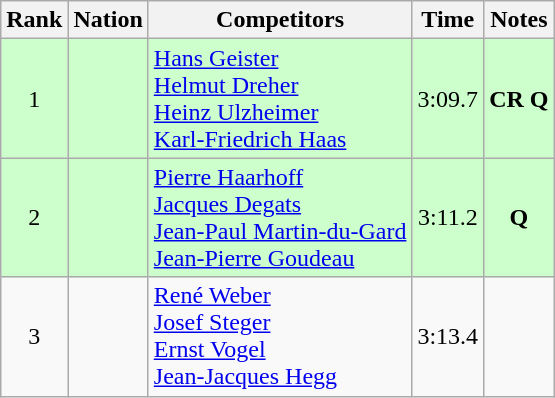<table class="wikitable sortable" style="text-align:center">
<tr>
<th>Rank</th>
<th>Nation</th>
<th>Competitors</th>
<th>Time</th>
<th>Notes</th>
</tr>
<tr bgcolor=ccffcc>
<td>1</td>
<td align=left></td>
<td align=left><a href='#'>Hans Geister</a><br><a href='#'>Helmut Dreher</a><br><a href='#'>Heinz Ulzheimer</a><br><a href='#'>Karl-Friedrich Haas</a></td>
<td>3:09.7</td>
<td><strong>CR Q</strong></td>
</tr>
<tr bgcolor=ccffcc>
<td>2</td>
<td align=left></td>
<td align=left><a href='#'>Pierre Haarhoff</a><br><a href='#'>Jacques Degats</a><br><a href='#'>Jean-Paul Martin-du-Gard</a><br><a href='#'>Jean-Pierre Goudeau</a></td>
<td>3:11.2</td>
<td><strong>Q</strong></td>
</tr>
<tr>
<td>3</td>
<td align=left></td>
<td align=left><a href='#'>René Weber</a><br><a href='#'>Josef Steger</a><br><a href='#'>Ernst Vogel</a><br><a href='#'>Jean-Jacques Hegg</a></td>
<td>3:13.4</td>
<td></td>
</tr>
</table>
